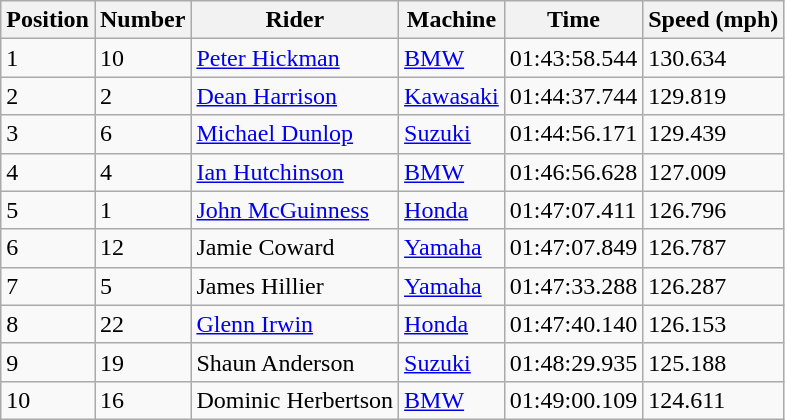<table class="wikitable">
<tr>
<th>Position</th>
<th>Number</th>
<th>Rider</th>
<th>Machine</th>
<th>Time</th>
<th>Speed (mph)</th>
</tr>
<tr>
<td>1</td>
<td>10</td>
<td> <a href='#'>Peter Hickman</a></td>
<td><a href='#'>BMW</a></td>
<td>01:43:58.544</td>
<td>130.634</td>
</tr>
<tr>
<td>2</td>
<td>2</td>
<td> <a href='#'>Dean Harrison</a></td>
<td><a href='#'>Kawasaki</a></td>
<td>01:44:37.744</td>
<td>129.819</td>
</tr>
<tr>
<td>3</td>
<td>6</td>
<td> <a href='#'>Michael Dunlop</a></td>
<td><a href='#'>Suzuki</a></td>
<td>01:44:56.171</td>
<td>129.439</td>
</tr>
<tr>
<td>4</td>
<td>4</td>
<td> <a href='#'>Ian Hutchinson</a></td>
<td><a href='#'>BMW</a></td>
<td>01:46:56.628</td>
<td>127.009</td>
</tr>
<tr>
<td>5</td>
<td>1</td>
<td> <a href='#'>John McGuinness</a></td>
<td><a href='#'>Honda</a></td>
<td>01:47:07.411</td>
<td>126.796</td>
</tr>
<tr>
<td>6</td>
<td>12</td>
<td> Jamie Coward</td>
<td><a href='#'>Yamaha</a></td>
<td>01:47:07.849</td>
<td>126.787</td>
</tr>
<tr>
<td>7</td>
<td>5</td>
<td> James Hillier</td>
<td><a href='#'>Yamaha</a></td>
<td>01:47:33.288</td>
<td>126.287</td>
</tr>
<tr>
<td>8</td>
<td>22</td>
<td> <a href='#'>Glenn Irwin</a></td>
<td><a href='#'>Honda</a></td>
<td>01:47:40.140</td>
<td>126.153</td>
</tr>
<tr>
<td>9</td>
<td>19</td>
<td> Shaun Anderson</td>
<td><a href='#'>Suzuki</a></td>
<td>01:48:29.935</td>
<td>125.188</td>
</tr>
<tr>
<td>10</td>
<td>16</td>
<td> Dominic Herbertson</td>
<td><a href='#'>BMW</a></td>
<td>01:49:00.109</td>
<td>124.611</td>
</tr>
</table>
